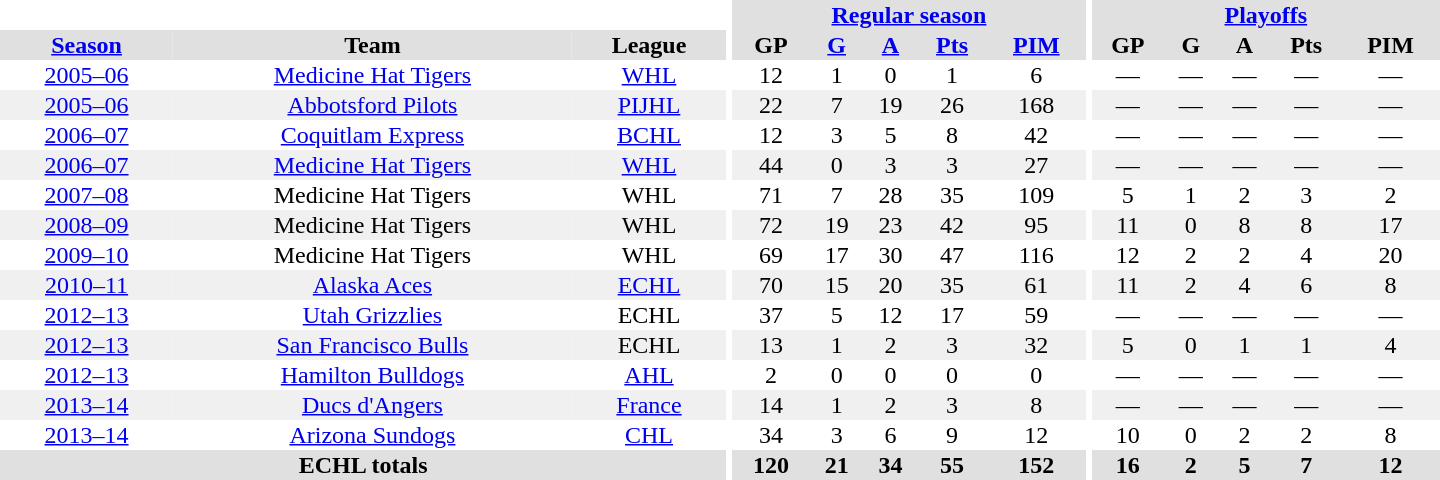<table border="0" cellpadding="1" cellspacing="0" style="text-align:center; width:60em">
<tr bgcolor="#e0e0e0">
<th colspan="3" bgcolor="#ffffff"></th>
<th rowspan="99" bgcolor="#ffffff"></th>
<th colspan="5"><a href='#'>Regular season</a></th>
<th rowspan="99" bgcolor="#ffffff"></th>
<th colspan="5"><a href='#'>Playoffs</a></th>
</tr>
<tr bgcolor="#e0e0e0">
<th><a href='#'>Season</a></th>
<th>Team</th>
<th>League</th>
<th>GP</th>
<th><a href='#'>G</a></th>
<th><a href='#'>A</a></th>
<th><a href='#'>Pts</a></th>
<th><a href='#'>PIM</a></th>
<th>GP</th>
<th>G</th>
<th>A</th>
<th>Pts</th>
<th>PIM</th>
</tr>
<tr>
<td><a href='#'>2005–06</a></td>
<td><a href='#'>Medicine Hat Tigers</a></td>
<td><a href='#'>WHL</a></td>
<td>12</td>
<td>1</td>
<td>0</td>
<td>1</td>
<td>6</td>
<td>—</td>
<td>—</td>
<td>—</td>
<td>—</td>
<td>—</td>
</tr>
<tr bgcolor="#f0f0f0">
<td><a href='#'>2005–06</a></td>
<td><a href='#'>Abbotsford Pilots</a></td>
<td><a href='#'>PIJHL</a></td>
<td>22</td>
<td>7</td>
<td>19</td>
<td>26</td>
<td>168</td>
<td>—</td>
<td>—</td>
<td>—</td>
<td>—</td>
<td>—</td>
</tr>
<tr>
<td><a href='#'>2006–07</a></td>
<td><a href='#'>Coquitlam Express</a></td>
<td><a href='#'>BCHL</a></td>
<td>12</td>
<td>3</td>
<td>5</td>
<td>8</td>
<td>42</td>
<td>—</td>
<td>—</td>
<td>—</td>
<td>—</td>
<td>—</td>
</tr>
<tr bgcolor="#f0f0f0">
<td><a href='#'>2006–07</a></td>
<td><a href='#'>Medicine Hat Tigers</a></td>
<td><a href='#'>WHL</a></td>
<td>44</td>
<td>0</td>
<td>3</td>
<td>3</td>
<td>27</td>
<td>—</td>
<td>—</td>
<td>—</td>
<td>—</td>
<td>—</td>
</tr>
<tr>
<td><a href='#'>2007–08</a></td>
<td>Medicine Hat Tigers</td>
<td>WHL</td>
<td>71</td>
<td>7</td>
<td>28</td>
<td>35</td>
<td>109</td>
<td>5</td>
<td>1</td>
<td>2</td>
<td>3</td>
<td>2</td>
</tr>
<tr bgcolor="#f0f0f0">
<td><a href='#'>2008–09</a></td>
<td>Medicine Hat Tigers</td>
<td>WHL</td>
<td>72</td>
<td>19</td>
<td>23</td>
<td>42</td>
<td>95</td>
<td>11</td>
<td>0</td>
<td>8</td>
<td>8</td>
<td>17</td>
</tr>
<tr>
<td><a href='#'>2009–10</a></td>
<td>Medicine Hat Tigers</td>
<td>WHL</td>
<td>69</td>
<td>17</td>
<td>30</td>
<td>47</td>
<td>116</td>
<td>12</td>
<td>2</td>
<td>2</td>
<td>4</td>
<td>20</td>
</tr>
<tr bgcolor="#f0f0f0">
<td><a href='#'>2010–11</a></td>
<td><a href='#'>Alaska Aces</a></td>
<td><a href='#'>ECHL</a></td>
<td>70</td>
<td>15</td>
<td>20</td>
<td>35</td>
<td>61</td>
<td>11</td>
<td>2</td>
<td>4</td>
<td>6</td>
<td>8</td>
</tr>
<tr>
<td><a href='#'>2012–13</a></td>
<td><a href='#'>Utah Grizzlies</a></td>
<td>ECHL</td>
<td>37</td>
<td>5</td>
<td>12</td>
<td>17</td>
<td>59</td>
<td>—</td>
<td>—</td>
<td>—</td>
<td>—</td>
<td>—</td>
</tr>
<tr bgcolor="#f0f0f0">
<td><a href='#'>2012–13</a></td>
<td><a href='#'>San Francisco Bulls</a></td>
<td>ECHL</td>
<td>13</td>
<td>1</td>
<td>2</td>
<td>3</td>
<td>32</td>
<td>5</td>
<td>0</td>
<td>1</td>
<td>1</td>
<td>4</td>
</tr>
<tr>
<td><a href='#'>2012–13</a></td>
<td><a href='#'>Hamilton Bulldogs</a></td>
<td><a href='#'>AHL</a></td>
<td>2</td>
<td>0</td>
<td>0</td>
<td>0</td>
<td>0</td>
<td>—</td>
<td>—</td>
<td>—</td>
<td>—</td>
<td>—</td>
</tr>
<tr bgcolor="#f0f0f0">
<td><a href='#'>2013–14</a></td>
<td><a href='#'>Ducs d'Angers</a></td>
<td><a href='#'>France</a></td>
<td>14</td>
<td>1</td>
<td>2</td>
<td>3</td>
<td>8</td>
<td>—</td>
<td>—</td>
<td>—</td>
<td>—</td>
<td>—</td>
</tr>
<tr>
<td><a href='#'>2013–14</a></td>
<td><a href='#'>Arizona Sundogs</a></td>
<td><a href='#'>CHL</a></td>
<td>34</td>
<td>3</td>
<td>6</td>
<td>9</td>
<td>12</td>
<td>10</td>
<td>0</td>
<td>2</td>
<td>2</td>
<td>8</td>
</tr>
<tr>
</tr>
<tr ALIGN="center" bgcolor="#e0e0e0">
<th colspan="3">ECHL totals</th>
<th ALIGN="center">120</th>
<th ALIGN="center">21</th>
<th ALIGN="center">34</th>
<th ALIGN="center">55</th>
<th ALIGN="center">152</th>
<th ALIGN="center">16</th>
<th ALIGN="center">2</th>
<th ALIGN="center">5</th>
<th ALIGN="center">7</th>
<th ALIGN="center">12</th>
</tr>
</table>
